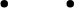<table>
<tr>
<td valign="top"><br><ul><li></li></ul></td>
<td valign="top"><br><ul><li></li></ul></td>
</tr>
</table>
